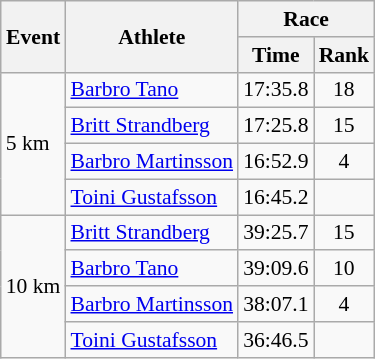<table class="wikitable" border="1" style="font-size:90%">
<tr>
<th rowspan=2>Event</th>
<th rowspan=2>Athlete</th>
<th colspan=2>Race</th>
</tr>
<tr>
<th>Time</th>
<th>Rank</th>
</tr>
<tr>
<td rowspan=4>5 km</td>
<td><a href='#'>Barbro Tano</a></td>
<td align=center>17:35.8</td>
<td align=center>18</td>
</tr>
<tr>
<td><a href='#'>Britt Strandberg</a></td>
<td align=center>17:25.8</td>
<td align=center>15</td>
</tr>
<tr>
<td><a href='#'>Barbro Martinsson</a></td>
<td align=center>16:52.9</td>
<td align=center>4</td>
</tr>
<tr>
<td><a href='#'>Toini Gustafsson</a></td>
<td align=center>16:45.2</td>
<td align=center></td>
</tr>
<tr>
<td rowspan=4>10 km</td>
<td><a href='#'>Britt Strandberg</a></td>
<td align=center>39:25.7</td>
<td align=center>15</td>
</tr>
<tr>
<td><a href='#'>Barbro Tano</a></td>
<td align=center>39:09.6</td>
<td align=center>10</td>
</tr>
<tr>
<td><a href='#'>Barbro Martinsson</a></td>
<td align=center>38:07.1</td>
<td align=center>4</td>
</tr>
<tr>
<td><a href='#'>Toini Gustafsson</a></td>
<td align=center>36:46.5</td>
<td align=center></td>
</tr>
</table>
